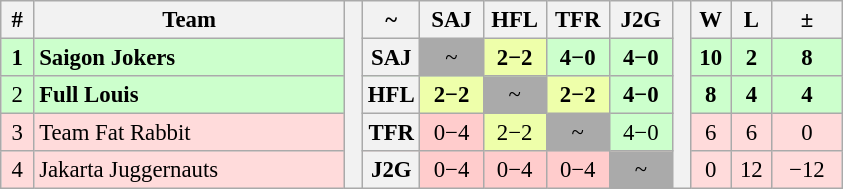<table class="wikitable" style="font-size: 95%; text-align: center">
<tr>
<th width="15">#</th>
<th style="width:200px;">Team</th>
<th rowspan="5" style="width:5px;;"></th>
<th>~</th>
<th style="width:35px;" title="">SAJ</th>
<th style="width:35px;" title="">HFL</th>
<th style="width:35px;" title="">TFR</th>
<th style="width:35px;" title="">J2G</th>
<th rowspan="5" style="width:5px;;"></th>
<th style="width:20px;" title="Wins">W</th>
<th style="width:20px;" title="Losses">L</th>
<th style="width:40px;">±</th>
</tr>
<tr style="background:#cfc;">
<td><strong>1</strong></td>
<td style="text-align: left"><strong> Saigon Jokers</strong></td>
<th>SAJ</th>
<td style="background-color:#aaaaaa">~</td>
<td style="background-color:#efa"><strong>2−2</strong></td>
<td style="background-color:#ccffcc"><strong>4−0</strong></td>
<td style="background-color:#ccffcc"><strong>4−0</strong></td>
<td><strong>10</strong></td>
<td><strong>2</strong></td>
<td><strong>8</strong></td>
</tr>
<tr style="background:#cfc;">
<td>2</td>
<td style="text-align: left"><strong> Full Louis</strong></td>
<th>HFL</th>
<td style="background-color:#efa"><strong>2−2</strong></td>
<td style="background-color:#aaaaaa">~</td>
<td style="background-color:#efa"><strong>2−2</strong></td>
<td style="background-color:#ccffcc"><strong>4−0</strong></td>
<td><strong>8</strong></td>
<td><strong>4</strong></td>
<td><strong>4</strong></td>
</tr>
<tr style="background:#ffdbdb;">
<td>3</td>
<td style="text-align: left">  Team Fat Rabbit</td>
<th>TFR</th>
<td style="background-color:#ffcccc">0−4</td>
<td style="background-color:#efa">2−2</td>
<td style="background-color:#aaaaaa">~</td>
<td style="background-color:#ccffcc">4−0</td>
<td>6</td>
<td>6</td>
<td>0</td>
</tr>
<tr style="background:#ffdbdb;">
<td>4</td>
<td style="text-align: left"> Jakarta Juggernauts</td>
<th>J2G</th>
<td style="background-color:#ffcccc">0−4</td>
<td style="background-color:#ffcccc">0−4</td>
<td style="background-color:#ffcccc">0−4</td>
<td style="background-color:#aaaaaa">~</td>
<td>0</td>
<td>12</td>
<td>−12</td>
</tr>
</table>
